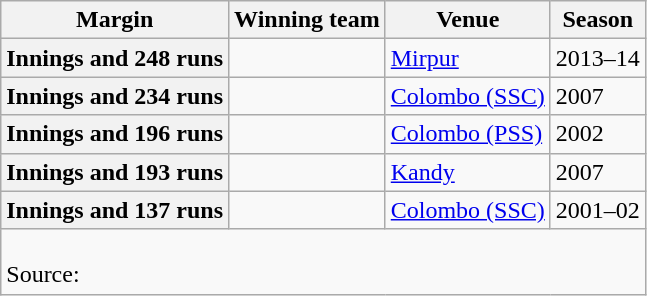<table class="wikitable">
<tr>
<th align="center"><strong>Margin</strong></th>
<th align="center"><strong>Winning team</strong></th>
<th align="center"><strong>Venue</strong></th>
<th align="center"><strong>Season</strong></th>
</tr>
<tr>
<th>Innings and 248 runs</th>
<td></td>
<td><a href='#'>Mirpur</a></td>
<td>2013–14</td>
</tr>
<tr>
<th>Innings and 234 runs</th>
<td></td>
<td><a href='#'>Colombo (SSC)</a></td>
<td>2007</td>
</tr>
<tr>
<th>Innings and 196 runs</th>
<td></td>
<td><a href='#'>Colombo (PSS)</a></td>
<td>2002</td>
</tr>
<tr>
<th>Innings and 193 runs</th>
<td></td>
<td><a href='#'>Kandy</a></td>
<td>2007</td>
</tr>
<tr>
<th>Innings and 137 runs</th>
<td></td>
<td><a href='#'>Colombo (SSC)</a></td>
<td>2001–02</td>
</tr>
<tr>
<td colspan="5"><br>Source:</td>
</tr>
</table>
